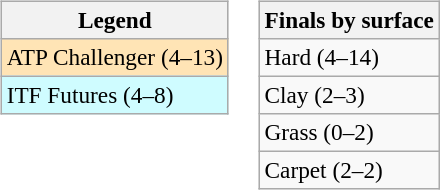<table>
<tr valign=top>
<td><br><table class=wikitable style=font-size:97%>
<tr>
<th>Legend</th>
</tr>
<tr bgcolor=moccasin>
<td>ATP Challenger (4–13)</td>
</tr>
<tr bgcolor=cffcff>
<td>ITF Futures (4–8)</td>
</tr>
</table>
</td>
<td><br><table class=wikitable style=font-size:97%>
<tr>
<th>Finals by surface</th>
</tr>
<tr>
<td>Hard (4–14)</td>
</tr>
<tr>
<td>Clay (2–3)</td>
</tr>
<tr>
<td>Grass (0–2)</td>
</tr>
<tr>
<td>Carpet (2–2)</td>
</tr>
</table>
</td>
</tr>
</table>
